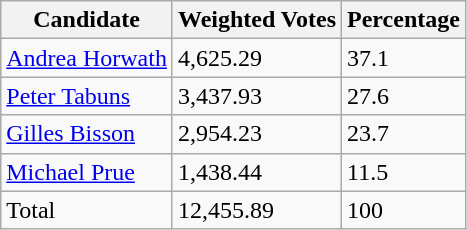<table class="wikitable">
<tr>
<th>Candidate</th>
<th>Weighted Votes</th>
<th>Percentage</th>
</tr>
<tr>
<td><a href='#'>Andrea Horwath</a></td>
<td>4,625.29</td>
<td>37.1</td>
</tr>
<tr>
<td><a href='#'>Peter Tabuns</a></td>
<td>3,437.93</td>
<td>27.6</td>
</tr>
<tr>
<td><a href='#'>Gilles Bisson</a></td>
<td>2,954.23</td>
<td>23.7</td>
</tr>
<tr>
<td><a href='#'>Michael Prue</a></td>
<td>1,438.44</td>
<td>11.5</td>
</tr>
<tr>
<td>Total</td>
<td>12,455.89</td>
<td>100</td>
</tr>
</table>
